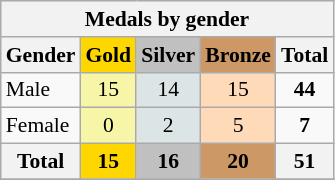<table class="wikitable sortable" style="font-size:90%; text-align:center;">
<tr style="background:#efefef;">
<th colspan=5>Medals by gender</th>
</tr>
<tr>
<th><strong>Gender</strong></th>
<th style="background-color:gold;"><strong>Gold </strong></th>
<th style="background-color:silver;"><strong>Silver </strong></th>
<th style="background-color:#c96;"><strong>Bronze </strong></th>
<th><strong>Total</strong></th>
</tr>
<tr>
<td style="text-align:left;"> Male</td>
<td style="background:#F7F6A8">15</td>
<td style="background:#DCE5E5">14</td>
<td style="background:#FFDAB9">15</td>
<td><strong>44</strong></td>
</tr>
<tr>
<td style="text-align:left;"> Female</td>
<td style="background:#F7F6A8">0</td>
<td style="background:#DCE5E5">2</td>
<td style="background:#FFDAB9">5</td>
<td><strong>7</strong></td>
</tr>
<tr>
<th>Total</th>
<th style="background:gold;">15</th>
<th style="background:silver;">16</th>
<th style="background:#c96;">20</th>
<th>51</th>
</tr>
<tr>
</tr>
</table>
